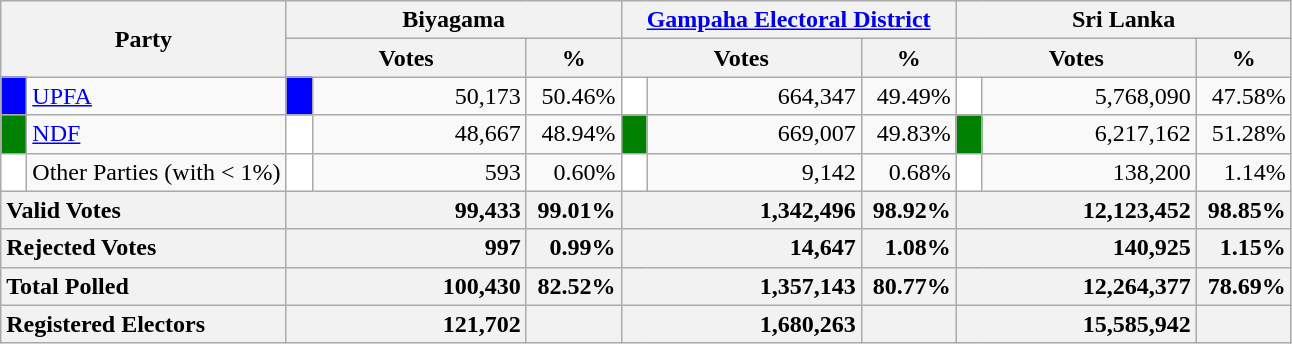<table class="wikitable">
<tr>
<th colspan="2" width="144px"rowspan="2">Party</th>
<th colspan="3" width="216px">Biyagama</th>
<th colspan="3" width="216px"><a href='#'>Gampaha Electoral District</a></th>
<th colspan="3" width="216px">Sri Lanka</th>
</tr>
<tr>
<th colspan="2" width="144px">Votes</th>
<th>%</th>
<th colspan="2" width="144px">Votes</th>
<th>%</th>
<th colspan="2" width="144px">Votes</th>
<th>%</th>
</tr>
<tr>
<td style="background-color:blue;" width="10px"></td>
<td style="text-align:left;"><a href='#'>UPFA</a></td>
<td style="background-color:blue;" width="10px"></td>
<td style="text-align:right;">50,173</td>
<td style="text-align:right;">50.46%</td>
<td style="background-color:white;" width="10px"></td>
<td style="text-align:right;">664,347</td>
<td style="text-align:right;">49.49%</td>
<td style="background-color:white;" width="10px"></td>
<td style="text-align:right;">5,768,090</td>
<td style="text-align:right;">47.58%</td>
</tr>
<tr>
<td style="background-color:green;" width="10px"></td>
<td style="text-align:left;"><a href='#'>NDF</a></td>
<td style="background-color:white;" width="10px"></td>
<td style="text-align:right;">48,667</td>
<td style="text-align:right;">48.94%</td>
<td style="background-color:green;" width="10px"></td>
<td style="text-align:right;">669,007</td>
<td style="text-align:right;">49.83%</td>
<td style="background-color:green;" width="10px"></td>
<td style="text-align:right;">6,217,162</td>
<td style="text-align:right;">51.28%</td>
</tr>
<tr>
<td style="background-color:white;" width="10px"></td>
<td style="text-align:left;">Other Parties (with < 1%)</td>
<td style="background-color:white;" width="10px"></td>
<td style="text-align:right;">593</td>
<td style="text-align:right;">0.60%</td>
<td style="background-color:white;" width="10px"></td>
<td style="text-align:right;">9,142</td>
<td style="text-align:right;">0.68%</td>
<td style="background-color:white;" width="10px"></td>
<td style="text-align:right;">138,200</td>
<td style="text-align:right;">1.14%</td>
</tr>
<tr>
<th colspan="2" width="144px"style="text-align:left;">Valid Votes</th>
<th style="text-align:right;"colspan="2" width="144px">99,433</th>
<th style="text-align:right;">99.01%</th>
<th style="text-align:right;"colspan="2" width="144px">1,342,496</th>
<th style="text-align:right;">98.92%</th>
<th style="text-align:right;"colspan="2" width="144px">12,123,452</th>
<th style="text-align:right;">98.85%</th>
</tr>
<tr>
<th colspan="2" width="144px"style="text-align:left;">Rejected Votes</th>
<th style="text-align:right;"colspan="2" width="144px">997</th>
<th style="text-align:right;">0.99%</th>
<th style="text-align:right;"colspan="2" width="144px">14,647</th>
<th style="text-align:right;">1.08%</th>
<th style="text-align:right;"colspan="2" width="144px">140,925</th>
<th style="text-align:right;">1.15%</th>
</tr>
<tr>
<th colspan="2" width="144px"style="text-align:left;">Total Polled</th>
<th style="text-align:right;"colspan="2" width="144px">100,430</th>
<th style="text-align:right;">82.52%</th>
<th style="text-align:right;"colspan="2" width="144px">1,357,143</th>
<th style="text-align:right;">80.77%</th>
<th style="text-align:right;"colspan="2" width="144px">12,264,377</th>
<th style="text-align:right;">78.69%</th>
</tr>
<tr>
<th colspan="2" width="144px"style="text-align:left;">Registered Electors</th>
<th style="text-align:right;"colspan="2" width="144px">121,702</th>
<th></th>
<th style="text-align:right;"colspan="2" width="144px">1,680,263</th>
<th></th>
<th style="text-align:right;"colspan="2" width="144px">15,585,942</th>
<th></th>
</tr>
</table>
